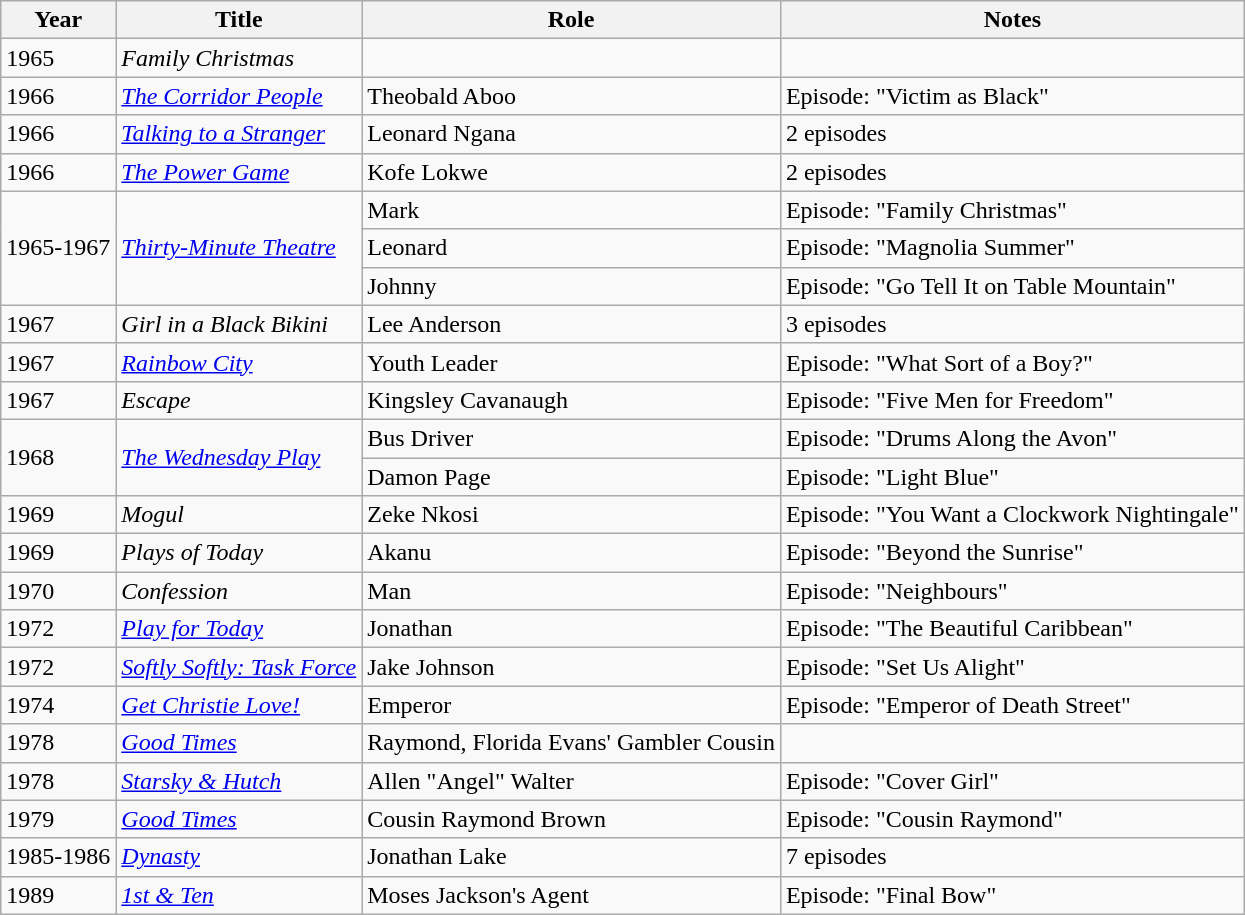<table class="wikitable sortable">
<tr>
<th>Year</th>
<th>Title</th>
<th>Role</th>
<th>Notes</th>
</tr>
<tr>
<td>1965</td>
<td><em>Family Christmas</em></td>
<td></td>
<td></td>
</tr>
<tr>
<td>1966</td>
<td><em><a href='#'>The Corridor People</a></em></td>
<td>Theobald Aboo</td>
<td>Episode: "Victim as Black"</td>
</tr>
<tr>
<td>1966</td>
<td><em><a href='#'>Talking to a Stranger</a></em></td>
<td>Leonard Ngana</td>
<td>2 episodes</td>
</tr>
<tr>
<td>1966</td>
<td><em><a href='#'>The Power Game</a></em></td>
<td>Kofe Lokwe</td>
<td>2 episodes</td>
</tr>
<tr>
<td rowspan="3">1965-1967</td>
<td rowspan="3"><em><a href='#'>Thirty-Minute Theatre</a></em></td>
<td>Mark</td>
<td>Episode: "Family Christmas"</td>
</tr>
<tr>
<td>Leonard</td>
<td>Episode: "Magnolia Summer"</td>
</tr>
<tr>
<td>Johnny</td>
<td>Episode: "Go Tell It on Table Mountain"</td>
</tr>
<tr>
<td>1967</td>
<td><em>Girl in a Black Bikini</em></td>
<td>Lee Anderson</td>
<td>3 episodes</td>
</tr>
<tr>
<td>1967</td>
<td><em><a href='#'>Rainbow City</a></em></td>
<td>Youth Leader</td>
<td>Episode: "What Sort of a Boy?"</td>
</tr>
<tr>
<td>1967</td>
<td><em>Escape</em></td>
<td>Kingsley Cavanaugh</td>
<td>Episode: "Five Men for Freedom"</td>
</tr>
<tr>
<td rowspan="2">1968</td>
<td rowspan="2"><em><a href='#'>The Wednesday Play</a></em></td>
<td>Bus Driver</td>
<td>Episode: "Drums Along the Avon"</td>
</tr>
<tr>
<td>Damon Page</td>
<td>Episode: "Light Blue"</td>
</tr>
<tr>
<td>1969</td>
<td><em>Mogul</em></td>
<td>Zeke Nkosi</td>
<td>Episode: "You Want a Clockwork Nightingale"</td>
</tr>
<tr>
<td>1969</td>
<td><em>Plays of Today</em></td>
<td>Akanu</td>
<td>Episode: "Beyond the Sunrise"</td>
</tr>
<tr>
<td>1970</td>
<td><em>Confession</em></td>
<td>Man</td>
<td>Episode: "Neighbours"</td>
</tr>
<tr>
<td>1972</td>
<td><em><a href='#'>Play for Today</a></em></td>
<td>Jonathan</td>
<td>Episode: "The Beautiful Caribbean"</td>
</tr>
<tr>
<td>1972</td>
<td><em><a href='#'>Softly Softly: Task Force</a></em></td>
<td>Jake Johnson</td>
<td>Episode: "Set Us Alight"</td>
</tr>
<tr>
<td>1974</td>
<td><em><a href='#'>Get Christie Love!</a></em></td>
<td>Emperor</td>
<td>Episode: "Emperor of Death Street"</td>
</tr>
<tr>
<td>1978</td>
<td><em><a href='#'>Good Times</a></em></td>
<td>Raymond, Florida Evans' Gambler Cousin</td>
<td></td>
</tr>
<tr>
<td>1978</td>
<td><em><a href='#'>Starsky & Hutch</a></em></td>
<td>Allen "Angel" Walter</td>
<td>Episode: "Cover Girl"</td>
</tr>
<tr>
<td>1979</td>
<td><em><a href='#'>Good Times</a></em></td>
<td>Cousin Raymond Brown</td>
<td>Episode: "Cousin Raymond"</td>
</tr>
<tr>
<td>1985-1986</td>
<td><em><a href='#'>Dynasty</a></em></td>
<td>Jonathan Lake</td>
<td>7 episodes</td>
</tr>
<tr>
<td>1989</td>
<td><em><a href='#'>1st & Ten</a></em></td>
<td>Moses Jackson's Agent</td>
<td>Episode: "Final Bow"</td>
</tr>
</table>
